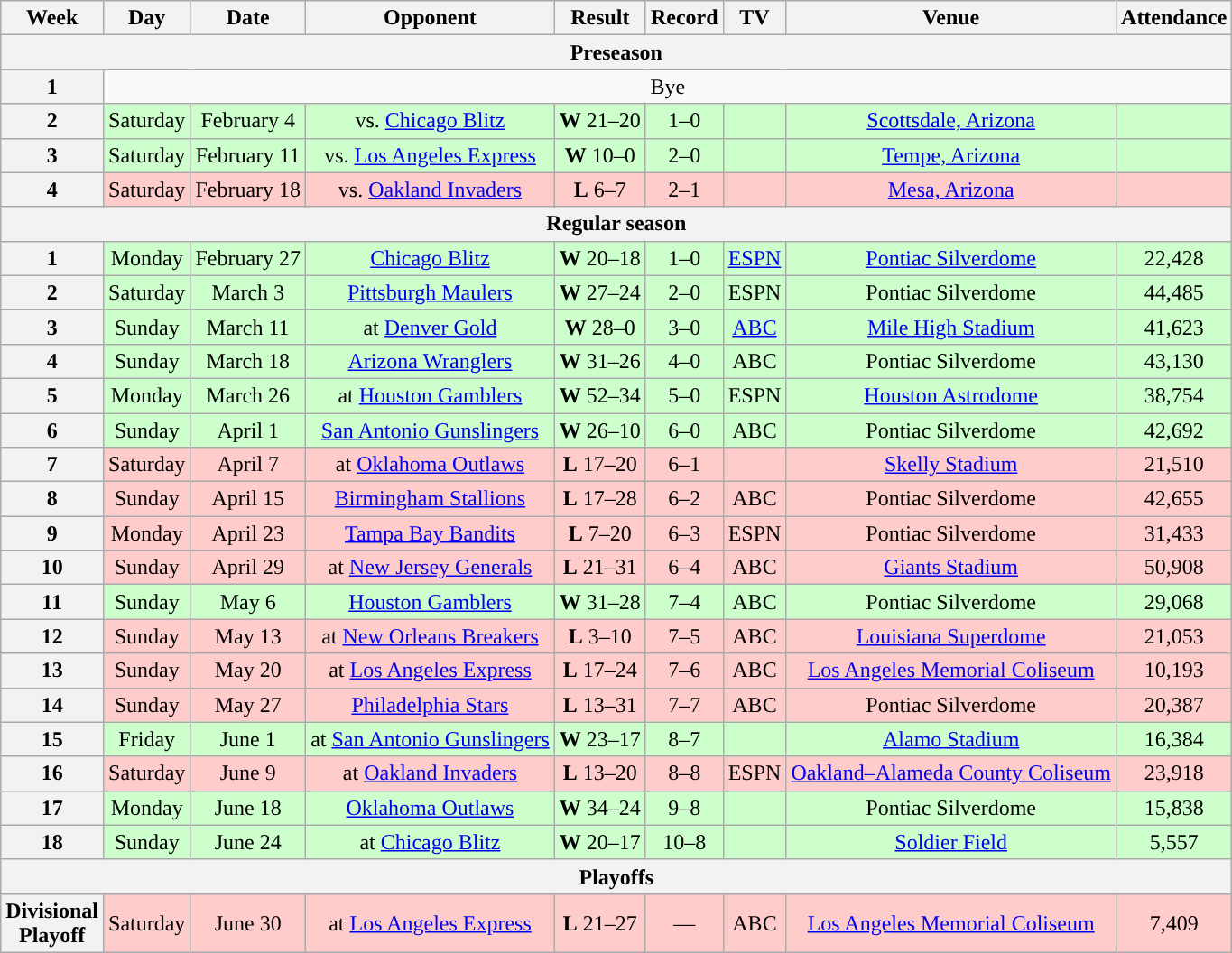<table class="wikitable" style="text-align:center">
<tr>
<th>Week</th>
<th>Day</th>
<th>Date</th>
<th>Opponent</th>
<th>Result</th>
<th>Record</th>
<th>TV</th>
<th>Venue</th>
<th>Attendance</th>
</tr>
<tr>
<th colspan="9">Preseason</th>
</tr>
<tr>
<th>1</th>
<td colspan=8>Bye</td>
</tr>
<tr style="background:#cfc">
<th>2</th>
<td>Saturday</td>
<td>February 4</td>
<td>vs. <a href='#'>Chicago Blitz</a></td>
<td><strong>W</strong> 21–20</td>
<td>1–0</td>
<td></td>
<td><a href='#'>Scottsdale, Arizona</a></td>
<td></td>
</tr>
<tr style="background:#cfc">
<th>3</th>
<td>Saturday</td>
<td>February 11</td>
<td>vs. <a href='#'>Los Angeles Express</a></td>
<td><strong>W</strong> 10–0</td>
<td>2–0</td>
<td></td>
<td><a href='#'>Tempe, Arizona</a></td>
<td></td>
</tr>
<tr style="background:#fcc">
<th>4</th>
<td>Saturday</td>
<td>February 18</td>
<td>vs. <a href='#'>Oakland Invaders</a></td>
<td><strong>L</strong> 6–7</td>
<td>2–1</td>
<td></td>
<td><a href='#'>Mesa, Arizona</a></td>
<td></td>
</tr>
<tr style="text-align:center;">
<th colspan="9">Regular season</th>
</tr>
<tr style="background:#cfc">
<th>1</th>
<td>Monday</td>
<td>February 27</td>
<td><a href='#'>Chicago Blitz</a></td>
<td><strong>W</strong> 20–18</td>
<td>1–0</td>
<td><a href='#'>ESPN</a></td>
<td><a href='#'>Pontiac Silverdome</a></td>
<td>22,428</td>
</tr>
<tr style="background:#cfc">
<th>2</th>
<td>Saturday</td>
<td>March 3</td>
<td><a href='#'>Pittsburgh Maulers</a></td>
<td><strong>W</strong> 27–24</td>
<td>2–0</td>
<td>ESPN</td>
<td>Pontiac Silverdome</td>
<td>44,485</td>
</tr>
<tr style="background:#cfc">
<th>3</th>
<td>Sunday</td>
<td>March 11</td>
<td>at <a href='#'>Denver Gold</a></td>
<td><strong>W</strong> 28–0</td>
<td>3–0</td>
<td><a href='#'>ABC</a></td>
<td><a href='#'>Mile High Stadium</a></td>
<td>41,623</td>
</tr>
<tr style="background:#cfc">
<th>4</th>
<td>Sunday</td>
<td>March 18</td>
<td><a href='#'>Arizona Wranglers</a></td>
<td><strong>W</strong> 31–26</td>
<td>4–0</td>
<td>ABC</td>
<td>Pontiac Silverdome</td>
<td>43,130</td>
</tr>
<tr style="background:#cfc">
<th>5</th>
<td>Monday</td>
<td>March 26</td>
<td>at <a href='#'>Houston Gamblers</a></td>
<td><strong>W</strong> 52–34</td>
<td>5–0</td>
<td>ESPN</td>
<td><a href='#'>Houston Astrodome</a></td>
<td>38,754</td>
</tr>
<tr style="background:#cfc">
<th>6</th>
<td>Sunday</td>
<td>April 1</td>
<td><a href='#'>San Antonio Gunslingers</a></td>
<td><strong>W</strong> 26–10</td>
<td>6–0</td>
<td>ABC</td>
<td>Pontiac Silverdome</td>
<td>42,692</td>
</tr>
<tr style="background:#fcc">
<th>7</th>
<td>Saturday</td>
<td>April 7</td>
<td>at <a href='#'>Oklahoma Outlaws</a></td>
<td><strong>L</strong> 17–20</td>
<td>6–1</td>
<td></td>
<td><a href='#'>Skelly Stadium</a></td>
<td>21,510</td>
</tr>
<tr style="background:#fcc">
<th>8</th>
<td>Sunday</td>
<td>April 15</td>
<td><a href='#'>Birmingham Stallions</a></td>
<td><strong>L</strong> 17–28</td>
<td>6–2</td>
<td>ABC</td>
<td>Pontiac Silverdome</td>
<td>42,655</td>
</tr>
<tr style="background:#fcc">
<th>9</th>
<td>Monday</td>
<td>April 23</td>
<td><a href='#'>Tampa Bay Bandits</a></td>
<td><strong>L</strong> 7–20</td>
<td>6–3</td>
<td>ESPN</td>
<td>Pontiac Silverdome</td>
<td>31,433</td>
</tr>
<tr style="background:#fcc">
<th>10</th>
<td>Sunday</td>
<td>April 29</td>
<td>at <a href='#'>New Jersey Generals</a></td>
<td><strong>L</strong> 21–31</td>
<td>6–4</td>
<td>ABC</td>
<td><a href='#'>Giants Stadium</a></td>
<td>50,908</td>
</tr>
<tr style="background:#cfc">
<th>11</th>
<td>Sunday</td>
<td>May 6</td>
<td><a href='#'>Houston Gamblers</a></td>
<td><strong>W</strong> 31–28 </td>
<td>7–4</td>
<td>ABC</td>
<td>Pontiac Silverdome</td>
<td>29,068</td>
</tr>
<tr style="background:#fcc">
<th>12</th>
<td>Sunday</td>
<td>May 13</td>
<td>at <a href='#'>New Orleans Breakers</a></td>
<td><strong>L</strong> 3–10</td>
<td>7–5</td>
<td>ABC</td>
<td><a href='#'>Louisiana Superdome</a></td>
<td>21,053</td>
</tr>
<tr style="background:#fcc">
<th>13</th>
<td>Sunday</td>
<td>May 20</td>
<td>at <a href='#'>Los Angeles Express</a></td>
<td><strong>L</strong> 17–24</td>
<td>7–6</td>
<td>ABC</td>
<td><a href='#'>Los Angeles Memorial Coliseum</a></td>
<td>10,193</td>
</tr>
<tr style="background:#fcc">
<th>14</th>
<td>Sunday</td>
<td>May 27</td>
<td><a href='#'>Philadelphia Stars</a></td>
<td><strong>L</strong> 13–31</td>
<td>7–7</td>
<td>ABC</td>
<td>Pontiac Silverdome</td>
<td>20,387</td>
</tr>
<tr style="background:#cfc">
<th>15</th>
<td>Friday</td>
<td>June 1</td>
<td>at <a href='#'>San Antonio Gunslingers</a></td>
<td><strong>W</strong> 23–17 </td>
<td>8–7</td>
<td></td>
<td><a href='#'>Alamo Stadium</a></td>
<td>16,384</td>
</tr>
<tr style="background:#fcc">
<th>16</th>
<td>Saturday</td>
<td>June 9</td>
<td>at <a href='#'>Oakland Invaders</a></td>
<td><strong>L</strong> 13–20</td>
<td>8–8</td>
<td>ESPN</td>
<td><a href='#'>Oakland–Alameda County Coliseum</a></td>
<td>23,918</td>
</tr>
<tr style="background:#cfc">
<th>17</th>
<td>Monday</td>
<td>June 18</td>
<td><a href='#'>Oklahoma Outlaws</a></td>
<td><strong>W</strong> 34–24</td>
<td>9–8</td>
<td></td>
<td>Pontiac Silverdome</td>
<td>15,838</td>
</tr>
<tr style="background:#cfc">
<th>18</th>
<td>Sunday</td>
<td>June 24</td>
<td>at <a href='#'>Chicago Blitz</a></td>
<td><strong>W</strong> 20–17</td>
<td>10–8</td>
<td></td>
<td><a href='#'>Soldier Field</a></td>
<td>5,557</td>
</tr>
<tr>
<th colspan="9">Playoffs</th>
</tr>
<tr style="background:#fcc">
<th>Divisional<br>Playoff</th>
<td>Saturday</td>
<td>June 30</td>
<td>at <a href='#'>Los Angeles Express</a></td>
<td><strong>L</strong> 21–27 </td>
<td>—</td>
<td>ABC</td>
<td><a href='#'>Los Angeles Memorial Coliseum</a></td>
<td>7,409</td>
</tr>
</table>
